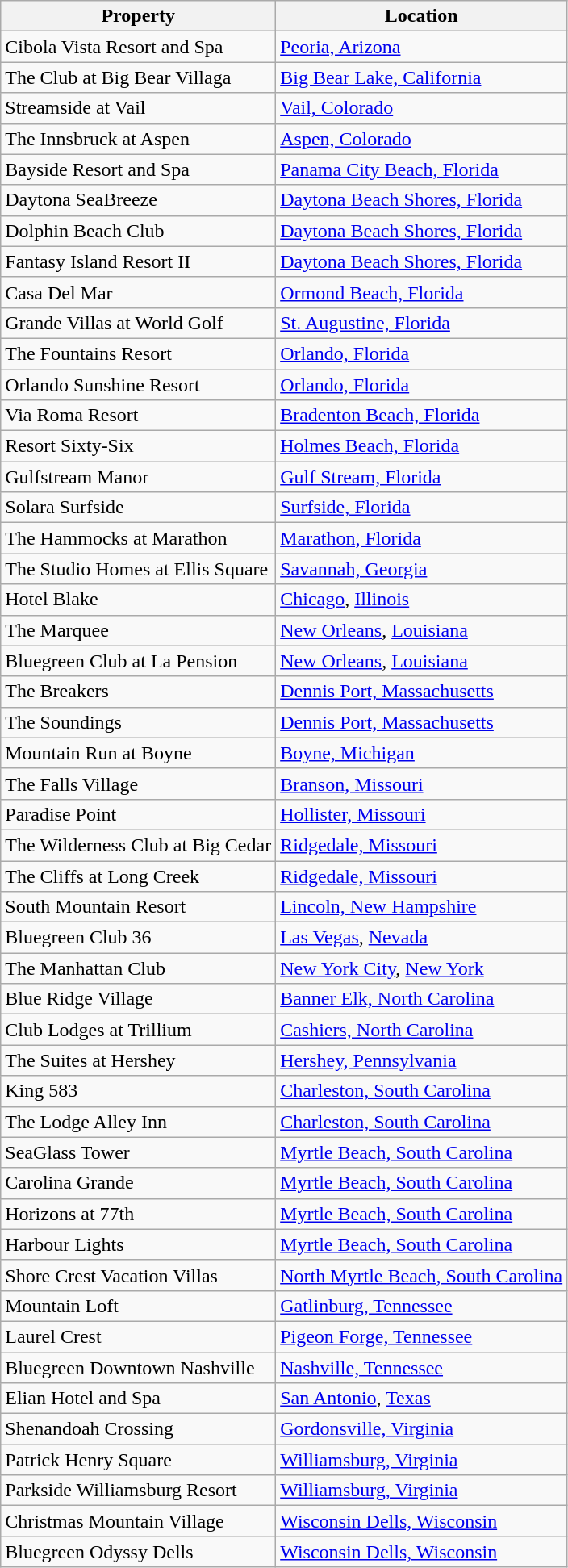<table class="wikitable sortable">
<tr>
<th>Property</th>
<th>Location</th>
</tr>
<tr>
<td>Cibola Vista Resort and Spa</td>
<td><a href='#'>Peoria, Arizona</a></td>
</tr>
<tr>
<td>The Club at Big Bear Villaga</td>
<td><a href='#'>Big Bear Lake, California</a></td>
</tr>
<tr>
<td>Streamside at Vail</td>
<td><a href='#'>Vail, Colorado</a></td>
</tr>
<tr>
<td>The Innsbruck at Aspen</td>
<td><a href='#'>Aspen, Colorado</a></td>
</tr>
<tr>
<td>Bayside Resort and Spa</td>
<td><a href='#'>Panama City Beach, Florida</a></td>
</tr>
<tr>
<td>Daytona SeaBreeze</td>
<td><a href='#'>Daytona Beach Shores, Florida</a></td>
</tr>
<tr>
<td>Dolphin Beach Club</td>
<td><a href='#'>Daytona Beach Shores, Florida</a></td>
</tr>
<tr>
<td>Fantasy Island Resort II</td>
<td><a href='#'>Daytona Beach Shores, Florida</a></td>
</tr>
<tr>
<td>Casa Del Mar</td>
<td><a href='#'>Ormond Beach, Florida</a></td>
</tr>
<tr>
<td>Grande Villas at World Golf</td>
<td><a href='#'>St. Augustine, Florida</a></td>
</tr>
<tr>
<td>The Fountains Resort</td>
<td><a href='#'>Orlando, Florida</a></td>
</tr>
<tr>
<td>Orlando Sunshine Resort</td>
<td><a href='#'>Orlando, Florida</a></td>
</tr>
<tr>
<td>Via Roma Resort</td>
<td><a href='#'>Bradenton Beach, Florida</a></td>
</tr>
<tr>
<td>Resort Sixty-Six</td>
<td><a href='#'>Holmes Beach, Florida</a></td>
</tr>
<tr>
<td>Gulfstream Manor</td>
<td><a href='#'>Gulf Stream, Florida</a></td>
</tr>
<tr>
<td>Solara Surfside</td>
<td><a href='#'>Surfside, Florida</a></td>
</tr>
<tr>
<td>The Hammocks at Marathon</td>
<td><a href='#'>Marathon, Florida</a></td>
</tr>
<tr>
<td>The Studio Homes at Ellis Square</td>
<td><a href='#'>Savannah, Georgia</a></td>
</tr>
<tr>
<td>Hotel Blake</td>
<td><a href='#'>Chicago</a>, <a href='#'>Illinois</a></td>
</tr>
<tr>
<td>The Marquee</td>
<td><a href='#'>New Orleans</a>, <a href='#'>Louisiana</a></td>
</tr>
<tr>
<td>Bluegreen Club at La Pension</td>
<td><a href='#'>New Orleans</a>, <a href='#'>Louisiana</a></td>
</tr>
<tr>
<td>The Breakers</td>
<td><a href='#'>Dennis Port, Massachusetts</a></td>
</tr>
<tr>
<td>The Soundings</td>
<td><a href='#'>Dennis Port, Massachusetts</a></td>
</tr>
<tr>
<td>Mountain Run at Boyne</td>
<td><a href='#'>Boyne, Michigan</a></td>
</tr>
<tr>
<td>The Falls Village</td>
<td><a href='#'>Branson, Missouri</a></td>
</tr>
<tr>
<td>Paradise Point</td>
<td><a href='#'>Hollister, Missouri</a></td>
</tr>
<tr>
<td>The Wilderness Club at Big Cedar</td>
<td><a href='#'>Ridgedale, Missouri</a></td>
</tr>
<tr>
<td>The Cliffs at Long Creek</td>
<td><a href='#'>Ridgedale, Missouri</a></td>
</tr>
<tr>
<td>South Mountain Resort</td>
<td><a href='#'>Lincoln, New Hampshire</a></td>
</tr>
<tr>
<td>Bluegreen Club 36</td>
<td><a href='#'>Las Vegas</a>, <a href='#'>Nevada</a></td>
</tr>
<tr>
<td>The Manhattan Club</td>
<td><a href='#'>New York City</a>, <a href='#'>New York</a></td>
</tr>
<tr>
<td>Blue Ridge Village</td>
<td><a href='#'>Banner Elk, North Carolina</a></td>
</tr>
<tr>
<td>Club Lodges at Trillium</td>
<td><a href='#'>Cashiers, North Carolina</a></td>
</tr>
<tr>
<td>The Suites at Hershey</td>
<td><a href='#'>Hershey, Pennsylvania</a></td>
</tr>
<tr>
<td>King 583</td>
<td><a href='#'>Charleston, South Carolina</a></td>
</tr>
<tr>
<td>The Lodge Alley Inn</td>
<td><a href='#'>Charleston, South Carolina</a></td>
</tr>
<tr>
<td>SeaGlass Tower</td>
<td><a href='#'>Myrtle Beach, South Carolina</a></td>
</tr>
<tr>
<td>Carolina Grande</td>
<td><a href='#'>Myrtle Beach, South Carolina</a></td>
</tr>
<tr>
<td>Horizons at 77th</td>
<td><a href='#'>Myrtle Beach, South Carolina</a></td>
</tr>
<tr>
<td>Harbour Lights</td>
<td><a href='#'>Myrtle Beach, South Carolina</a></td>
</tr>
<tr>
<td>Shore Crest Vacation Villas</td>
<td><a href='#'>North Myrtle Beach, South Carolina</a></td>
</tr>
<tr>
<td>Mountain Loft</td>
<td><a href='#'>Gatlinburg, Tennessee</a></td>
</tr>
<tr>
<td>Laurel Crest</td>
<td><a href='#'>Pigeon Forge, Tennessee</a></td>
</tr>
<tr>
<td>Bluegreen Downtown Nashville</td>
<td><a href='#'>Nashville, Tennessee</a></td>
</tr>
<tr>
<td>Elian Hotel and Spa</td>
<td><a href='#'>San Antonio</a>, <a href='#'>Texas</a></td>
</tr>
<tr>
<td>Shenandoah Crossing</td>
<td><a href='#'>Gordonsville, Virginia</a></td>
</tr>
<tr>
<td>Patrick Henry Square</td>
<td><a href='#'>Williamsburg, Virginia</a></td>
</tr>
<tr>
<td>Parkside Williamsburg Resort</td>
<td><a href='#'>Williamsburg, Virginia</a></td>
</tr>
<tr>
<td>Christmas Mountain Village</td>
<td><a href='#'>Wisconsin Dells, Wisconsin</a></td>
</tr>
<tr>
<td>Bluegreen Odyssy Dells</td>
<td><a href='#'>Wisconsin Dells, Wisconsin</a></td>
</tr>
</table>
